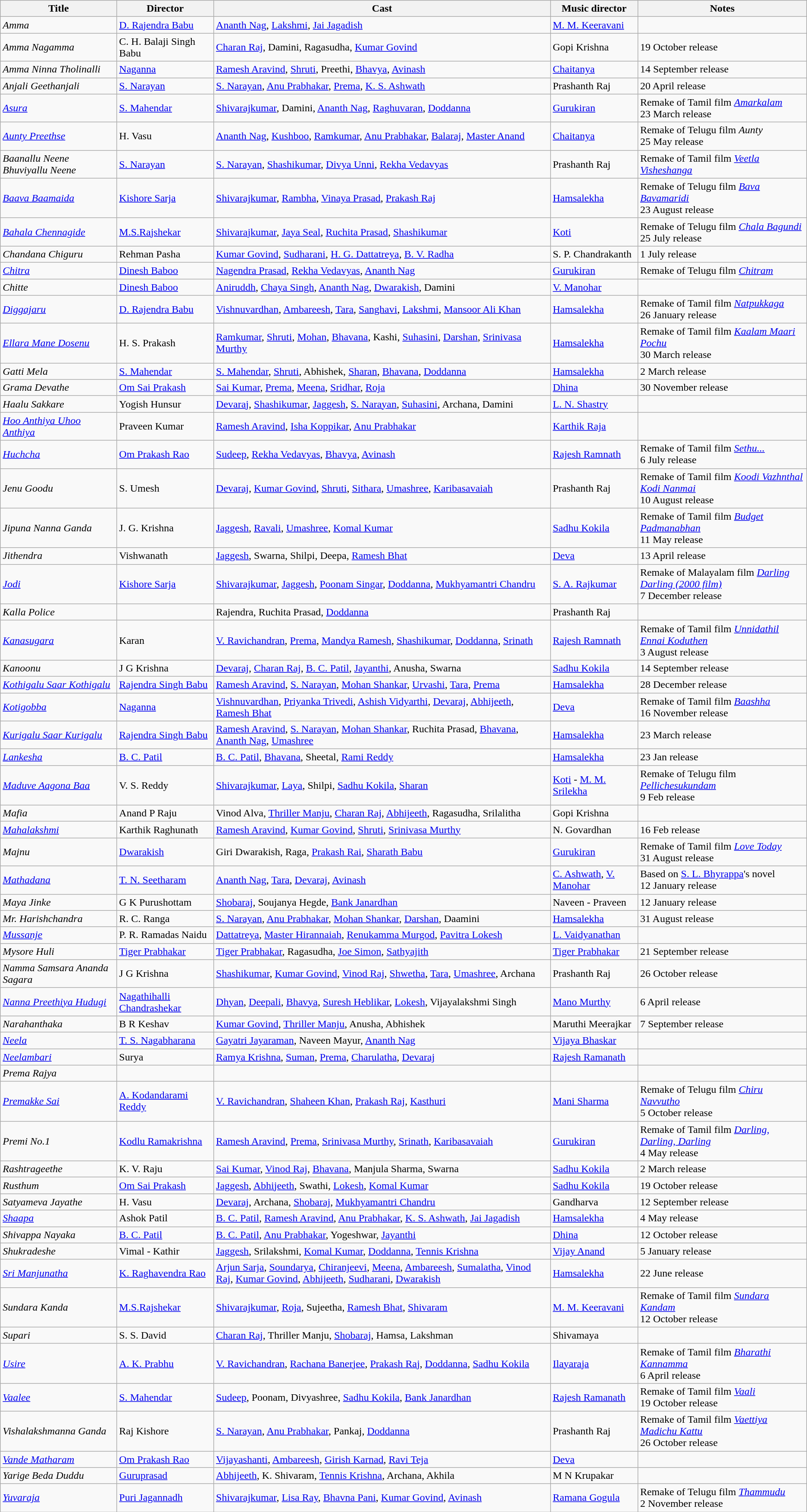<table class="wikitable">
<tr>
<th>Title</th>
<th>Director</th>
<th>Cast</th>
<th>Music director</th>
<th>Notes</th>
</tr>
<tr>
<td><em>Amma</em></td>
<td><a href='#'>D. Rajendra Babu</a></td>
<td><a href='#'>Ananth Nag</a>, <a href='#'>Lakshmi</a>, <a href='#'>Jai Jagadish</a></td>
<td><a href='#'>M. M. Keeravani</a></td>
<td></td>
</tr>
<tr>
<td><em>Amma Nagamma</em></td>
<td>C. H. Balaji Singh Babu</td>
<td><a href='#'>Charan Raj</a>, Damini, Ragasudha, <a href='#'>Kumar Govind</a></td>
<td>Gopi Krishna</td>
<td>19 October release</td>
</tr>
<tr>
<td><em>Amma Ninna Tholinalli</em></td>
<td><a href='#'>Naganna</a></td>
<td><a href='#'>Ramesh Aravind</a>, <a href='#'>Shruti</a>, Preethi, <a href='#'>Bhavya</a>, <a href='#'>Avinash</a></td>
<td><a href='#'>Chaitanya</a></td>
<td>14 September release</td>
</tr>
<tr>
<td><em>Anjali Geethanjali</em></td>
<td><a href='#'>S. Narayan</a></td>
<td><a href='#'>S. Narayan</a>, <a href='#'>Anu Prabhakar</a>, <a href='#'>Prema</a>, <a href='#'>K. S. Ashwath</a></td>
<td>Prashanth Raj</td>
<td>20 April release</td>
</tr>
<tr>
<td><em><a href='#'>Asura</a></em></td>
<td><a href='#'>S. Mahendar</a></td>
<td><a href='#'>Shivarajkumar</a>, Damini, <a href='#'>Ananth Nag</a>, <a href='#'>Raghuvaran</a>, <a href='#'>Doddanna</a></td>
<td><a href='#'>Gurukiran</a></td>
<td>Remake of Tamil film <em><a href='#'>Amarkalam</a></em> <br> 23 March release</td>
</tr>
<tr>
<td><em><a href='#'>Aunty Preethse</a></em></td>
<td>H. Vasu</td>
<td><a href='#'>Ananth Nag</a>, <a href='#'>Kushboo</a>, <a href='#'>Ramkumar</a>, <a href='#'>Anu Prabhakar</a>, <a href='#'>Balaraj</a>, <a href='#'>Master Anand</a></td>
<td><a href='#'>Chaitanya</a></td>
<td>Remake of Telugu film <em>Aunty</em> <br> 25 May release</td>
</tr>
<tr>
<td><em>Baanallu Neene Bhuviyallu Neene</em></td>
<td><a href='#'>S. Narayan</a></td>
<td><a href='#'>S. Narayan</a>, <a href='#'>Shashikumar</a>, <a href='#'>Divya Unni</a>, <a href='#'>Rekha Vedavyas</a></td>
<td>Prashanth Raj</td>
<td>Remake of Tamil film <em><a href='#'>Veetla Visheshanga</a></em></td>
</tr>
<tr>
<td><em><a href='#'>Baava Baamaida</a></em></td>
<td><a href='#'>Kishore Sarja</a></td>
<td><a href='#'>Shivarajkumar</a>, <a href='#'>Rambha</a>, <a href='#'>Vinaya Prasad</a>, <a href='#'>Prakash Raj</a></td>
<td><a href='#'>Hamsalekha</a></td>
<td>Remake of Telugu film <em><a href='#'>Bava Bavamaridi</a></em> <br> 23 August release</td>
</tr>
<tr>
<td><em><a href='#'>Bahala Chennagide</a></em></td>
<td><a href='#'>M.S.Rajshekar</a></td>
<td><a href='#'>Shivarajkumar</a>, <a href='#'>Jaya Seal</a>, <a href='#'>Ruchita Prasad</a>, <a href='#'>Shashikumar</a></td>
<td><a href='#'>Koti</a></td>
<td>Remake of Telugu film <em><a href='#'>Chala Bagundi</a></em><br>25 July release</td>
</tr>
<tr>
<td><em>Chandana Chiguru</em></td>
<td>Rehman Pasha</td>
<td><a href='#'>Kumar Govind</a>, <a href='#'>Sudharani</a>, <a href='#'>H. G. Dattatreya</a>, <a href='#'>B. V. Radha</a></td>
<td>S. P. Chandrakanth</td>
<td>1 July release</td>
</tr>
<tr>
<td><em><a href='#'>Chitra</a></em></td>
<td><a href='#'>Dinesh Baboo</a></td>
<td><a href='#'>Nagendra Prasad</a>, <a href='#'>Rekha Vedavyas</a>, <a href='#'>Ananth Nag</a></td>
<td><a href='#'>Gurukiran</a></td>
<td>Remake of Telugu film <em><a href='#'>Chitram</a></em></td>
</tr>
<tr>
<td><em>Chitte</em></td>
<td><a href='#'>Dinesh Baboo</a></td>
<td><a href='#'>Aniruddh</a>, <a href='#'>Chaya Singh</a>, <a href='#'>Ananth Nag</a>, <a href='#'>Dwarakish</a>, Damini</td>
<td><a href='#'>V. Manohar</a></td>
<td></td>
</tr>
<tr>
<td><em><a href='#'>Diggajaru</a></em></td>
<td><a href='#'>D. Rajendra Babu</a></td>
<td><a href='#'>Vishnuvardhan</a>, <a href='#'>Ambareesh</a>, <a href='#'>Tara</a>, <a href='#'>Sanghavi</a>, <a href='#'>Lakshmi</a>, <a href='#'>Mansoor Ali Khan</a></td>
<td><a href='#'>Hamsalekha</a></td>
<td>Remake of Tamil film <em><a href='#'>Natpukkaga</a></em> <br> 26 January release</td>
</tr>
<tr>
<td><em><a href='#'>Ellara Mane Dosenu</a></em></td>
<td>H. S. Prakash</td>
<td><a href='#'>Ramkumar</a>, <a href='#'>Shruti</a>, <a href='#'>Mohan</a>, <a href='#'>Bhavana</a>, Kashi, <a href='#'>Suhasini</a>, <a href='#'>Darshan</a>, <a href='#'>Srinivasa Murthy</a></td>
<td><a href='#'>Hamsalekha</a></td>
<td>Remake of Tamil film <em><a href='#'>Kaalam Maari Pochu</a></em> <br> 30 March release</td>
</tr>
<tr>
<td><em>Gatti Mela</em></td>
<td><a href='#'>S. Mahendar</a></td>
<td><a href='#'>S. Mahendar</a>, <a href='#'>Shruti</a>, Abhishek, <a href='#'>Sharan</a>, <a href='#'>Bhavana</a>, <a href='#'>Doddanna</a></td>
<td><a href='#'>Hamsalekha</a></td>
<td>2 March release</td>
</tr>
<tr>
<td><em>Grama Devathe</em></td>
<td><a href='#'>Om Sai Prakash</a></td>
<td><a href='#'>Sai Kumar</a>, <a href='#'>Prema</a>, <a href='#'>Meena</a>, <a href='#'>Sridhar</a>, <a href='#'>Roja</a></td>
<td><a href='#'>Dhina</a></td>
<td>30 November release</td>
</tr>
<tr>
<td><em>Haalu Sakkare</em></td>
<td>Yogish Hunsur</td>
<td><a href='#'>Devaraj</a>, <a href='#'>Shashikumar</a>, <a href='#'>Jaggesh</a>, <a href='#'>S. Narayan</a>, <a href='#'>Suhasini</a>, Archana, Damini</td>
<td><a href='#'>L. N. Shastry</a></td>
<td></td>
</tr>
<tr>
<td><em><a href='#'>Hoo Anthiya Uhoo Anthiya</a></em></td>
<td>Praveen Kumar</td>
<td><a href='#'>Ramesh Aravind</a>, <a href='#'>Isha Koppikar</a>, <a href='#'>Anu Prabhakar</a></td>
<td><a href='#'>Karthik Raja</a></td>
<td></td>
</tr>
<tr>
<td><em><a href='#'>Huchcha</a></em></td>
<td><a href='#'>Om Prakash Rao</a></td>
<td><a href='#'>Sudeep</a>, <a href='#'>Rekha Vedavyas</a>, <a href='#'>Bhavya</a>, <a href='#'>Avinash</a></td>
<td><a href='#'>Rajesh Ramnath</a></td>
<td>Remake of Tamil film <em><a href='#'>Sethu...</a></em> <br> 6 July release</td>
</tr>
<tr>
<td><em>Jenu Goodu</em></td>
<td>S. Umesh</td>
<td><a href='#'>Devaraj</a>, <a href='#'>Kumar Govind</a>, <a href='#'>Shruti</a>, <a href='#'>Sithara</a>, <a href='#'>Umashree</a>, <a href='#'>Karibasavaiah</a></td>
<td>Prashanth Raj</td>
<td>Remake of Tamil film <em><a href='#'>Koodi Vazhnthal Kodi Nanmai</a></em> <br> 10 August release</td>
</tr>
<tr>
<td><em>Jipuna Nanna Ganda</em></td>
<td>J. G. Krishna</td>
<td><a href='#'>Jaggesh</a>, <a href='#'>Ravali</a>, <a href='#'>Umashree</a>, <a href='#'>Komal Kumar</a></td>
<td><a href='#'>Sadhu Kokila</a></td>
<td>Remake of Tamil film <em><a href='#'>Budget Padmanabhan</a></em> <br> 11 May release</td>
</tr>
<tr>
<td><em>Jithendra</em></td>
<td>Vishwanath</td>
<td><a href='#'>Jaggesh</a>, Swarna, Shilpi, Deepa, <a href='#'>Ramesh Bhat</a></td>
<td><a href='#'>Deva</a></td>
<td>13 April release</td>
</tr>
<tr>
<td><em><a href='#'>Jodi</a></em></td>
<td><a href='#'>Kishore Sarja</a></td>
<td><a href='#'>Shivarajkumar</a>, <a href='#'>Jaggesh</a>, <a href='#'>Poonam Singar</a>, <a href='#'>Doddanna</a>, <a href='#'>Mukhyamantri Chandru</a></td>
<td><a href='#'>S. A. Rajkumar</a></td>
<td>Remake of Malayalam film <em><a href='#'>Darling Darling (2000 film)</a></em> <br> 7 December release</td>
</tr>
<tr>
<td><em>Kalla Police</em></td>
<td></td>
<td>Rajendra, Ruchita Prasad, <a href='#'>Doddanna</a></td>
<td>Prashanth Raj</td>
<td></td>
</tr>
<tr>
<td><em><a href='#'>Kanasugara</a></em></td>
<td>Karan</td>
<td><a href='#'>V. Ravichandran</a>, <a href='#'>Prema</a>, <a href='#'>Mandya Ramesh</a>, <a href='#'>Shashikumar</a>, <a href='#'>Doddanna</a>, <a href='#'>Srinath</a></td>
<td><a href='#'>Rajesh Ramnath</a></td>
<td>Remake of Tamil film <em><a href='#'>Unnidathil Ennai Koduthen</a></em> <br> 3 August release</td>
</tr>
<tr>
<td><em>Kanoonu</em></td>
<td>J G Krishna</td>
<td><a href='#'>Devaraj</a>, <a href='#'>Charan Raj</a>, <a href='#'>B. C. Patil</a>, <a href='#'>Jayanthi</a>, Anusha, Swarna</td>
<td><a href='#'>Sadhu Kokila</a></td>
<td>14 September release</td>
</tr>
<tr>
<td><em><a href='#'>Kothigalu Saar Kothigalu</a></em></td>
<td><a href='#'>Rajendra Singh Babu</a></td>
<td><a href='#'>Ramesh Aravind</a>, <a href='#'>S. Narayan</a>, <a href='#'>Mohan Shankar</a>, <a href='#'>Urvashi</a>, <a href='#'>Tara</a>, <a href='#'>Prema</a></td>
<td><a href='#'>Hamsalekha</a></td>
<td>28 December release</td>
</tr>
<tr>
<td><em><a href='#'>Kotigobba</a></em></td>
<td><a href='#'>Naganna</a></td>
<td><a href='#'>Vishnuvardhan</a>, <a href='#'>Priyanka Trivedi</a>, <a href='#'>Ashish Vidyarthi</a>, <a href='#'>Devaraj</a>, <a href='#'>Abhijeeth</a>, <a href='#'>Ramesh Bhat</a></td>
<td><a href='#'>Deva</a></td>
<td>Remake of Tamil film <em><a href='#'>Baashha</a></em> <br> 16 November release</td>
</tr>
<tr>
<td><em><a href='#'>Kurigalu Saar Kurigalu</a></em></td>
<td><a href='#'>Rajendra Singh Babu</a></td>
<td><a href='#'>Ramesh Aravind</a>, <a href='#'>S. Narayan</a>, <a href='#'>Mohan Shankar</a>, Ruchita Prasad, <a href='#'>Bhavana</a>, <a href='#'>Ananth Nag</a>, <a href='#'>Umashree</a></td>
<td><a href='#'>Hamsalekha</a></td>
<td>23 March release</td>
</tr>
<tr>
<td><em><a href='#'>Lankesha</a></em></td>
<td><a href='#'>B. C. Patil</a></td>
<td><a href='#'>B. C. Patil</a>, <a href='#'>Bhavana</a>, Sheetal, <a href='#'>Rami Reddy</a></td>
<td><a href='#'>Hamsalekha</a></td>
<td>23 Jan release</td>
</tr>
<tr>
<td><em><a href='#'>Maduve Aagona Baa</a></em></td>
<td>V. S. Reddy</td>
<td><a href='#'>Shivarajkumar</a>, <a href='#'>Laya</a>, Shilpi, <a href='#'>Sadhu Kokila</a>, <a href='#'>Sharan</a></td>
<td><a href='#'>Koti</a> - <a href='#'>M. M. Srilekha</a></td>
<td>Remake of Telugu film <em><a href='#'>Pellichesukundam</a></em> <br> 9 Feb release</td>
</tr>
<tr>
<td><em>Mafia</em></td>
<td>Anand P Raju</td>
<td>Vinod Alva, <a href='#'>Thriller Manju</a>, <a href='#'>Charan Raj</a>, <a href='#'>Abhijeeth</a>, Ragasudha, Srilalitha</td>
<td>Gopi Krishna</td>
<td></td>
</tr>
<tr>
<td><em><a href='#'>Mahalakshmi</a></em></td>
<td>Karthik Raghunath</td>
<td><a href='#'>Ramesh Aravind</a>, <a href='#'>Kumar Govind</a>, <a href='#'>Shruti</a>, <a href='#'>Srinivasa Murthy</a></td>
<td>N. Govardhan</td>
<td>16 Feb release</td>
</tr>
<tr>
<td><em>Majnu</em></td>
<td><a href='#'>Dwarakish</a></td>
<td>Giri Dwarakish, Raga, <a href='#'>Prakash Rai</a>, <a href='#'>Sharath Babu</a></td>
<td><a href='#'>Gurukiran</a></td>
<td>Remake of Tamil film <em><a href='#'>Love Today</a></em><br>31 August release</td>
</tr>
<tr>
<td><em><a href='#'>Mathadana</a></em></td>
<td><a href='#'>T. N. Seetharam</a></td>
<td><a href='#'>Ananth Nag</a>, <a href='#'>Tara</a>, <a href='#'>Devaraj</a>, <a href='#'>Avinash</a></td>
<td><a href='#'>C. Ashwath</a>, <a href='#'>V. Manohar</a></td>
<td>Based on <a href='#'>S. L. Bhyrappa</a>'s novel <br> 12 January release</td>
</tr>
<tr>
<td><em>Maya Jinke</em></td>
<td>G K Purushottam</td>
<td><a href='#'>Shobaraj</a>, Soujanya Hegde, <a href='#'>Bank Janardhan</a></td>
<td>Naveen - Praveen</td>
<td>12 January release</td>
</tr>
<tr>
<td><em>Mr. Harishchandra</em></td>
<td>R. C. Ranga</td>
<td><a href='#'>S. Narayan</a>, <a href='#'>Anu Prabhakar</a>, <a href='#'>Mohan Shankar</a>, <a href='#'>Darshan</a>, Daamini</td>
<td><a href='#'>Hamsalekha</a></td>
<td>31 August release</td>
</tr>
<tr>
<td><em><a href='#'>Mussanje</a></em></td>
<td>P. R. Ramadas Naidu</td>
<td><a href='#'>Dattatreya</a>, <a href='#'>Master Hirannaiah</a>, <a href='#'>Renukamma Murgod</a>, <a href='#'>Pavitra Lokesh</a></td>
<td><a href='#'>L. Vaidyanathan</a></td>
<td></td>
</tr>
<tr>
<td><em>Mysore Huli</em></td>
<td><a href='#'>Tiger Prabhakar</a></td>
<td><a href='#'>Tiger Prabhakar</a>, Ragasudha, <a href='#'>Joe Simon</a>, <a href='#'>Sathyajith</a></td>
<td><a href='#'>Tiger Prabhakar</a></td>
<td>21 September release</td>
</tr>
<tr>
<td><em>Namma Samsara Ananda Sagara</em></td>
<td>J G Krishna</td>
<td><a href='#'>Shashikumar</a>, <a href='#'>Kumar Govind</a>, <a href='#'>Vinod Raj</a>, <a href='#'>Shwetha</a>, <a href='#'>Tara</a>, <a href='#'>Umashree</a>, Archana</td>
<td>Prashanth Raj</td>
<td>26 October release</td>
</tr>
<tr>
<td><em><a href='#'>Nanna Preethiya Hudugi</a></em></td>
<td><a href='#'>Nagathihalli Chandrashekar</a></td>
<td><a href='#'>Dhyan</a>, <a href='#'>Deepali</a>, <a href='#'>Bhavya</a>, <a href='#'>Suresh Heblikar</a>, <a href='#'>Lokesh</a>, Vijayalakshmi Singh</td>
<td><a href='#'>Mano Murthy</a></td>
<td>6 April release</td>
</tr>
<tr>
<td><em>Narahanthaka</em></td>
<td>B R Keshav</td>
<td><a href='#'>Kumar Govind</a>, <a href='#'>Thriller Manju</a>, Anusha, Abhishek</td>
<td>Maruthi Meerajkar</td>
<td>7 September release</td>
</tr>
<tr>
<td><em><a href='#'>Neela</a></em></td>
<td><a href='#'>T. S. Nagabharana</a></td>
<td><a href='#'>Gayatri Jayaraman</a>, Naveen Mayur, <a href='#'>Ananth Nag</a></td>
<td><a href='#'>Vijaya Bhaskar</a></td>
<td></td>
</tr>
<tr>
<td><em><a href='#'>Neelambari</a></em></td>
<td>Surya</td>
<td><a href='#'>Ramya Krishna</a>, <a href='#'>Suman</a>, <a href='#'>Prema</a>, <a href='#'>Charulatha</a>, <a href='#'>Devaraj</a></td>
<td><a href='#'>Rajesh Ramanath</a></td>
<td></td>
</tr>
<tr>
<td><em>Prema Rajya</em></td>
<td></td>
<td></td>
<td></td>
<td></td>
</tr>
<tr>
<td><em><a href='#'>Premakke Sai</a></em></td>
<td><a href='#'>A. Kodandarami Reddy</a></td>
<td><a href='#'>V. Ravichandran</a>, <a href='#'>Shaheen Khan</a>, <a href='#'>Prakash Raj</a>, <a href='#'>Kasthuri</a></td>
<td><a href='#'>Mani Sharma</a></td>
<td>Remake of Telugu film <em><a href='#'>Chiru Navvutho</a></em> <br> 5 October release</td>
</tr>
<tr>
<td><em>Premi No.1</em></td>
<td><a href='#'>Kodlu Ramakrishna</a></td>
<td><a href='#'>Ramesh Aravind</a>, <a href='#'>Prema</a>, <a href='#'>Srinivasa Murthy</a>, <a href='#'>Srinath</a>, <a href='#'>Karibasavaiah</a></td>
<td><a href='#'>Gurukiran</a></td>
<td>Remake of Tamil film <em><a href='#'>Darling, Darling, Darling</a></em> <br> 4 May release</td>
</tr>
<tr>
<td><em>Rashtrageethe</em></td>
<td>K. V. Raju</td>
<td><a href='#'>Sai Kumar</a>, <a href='#'>Vinod Raj</a>, <a href='#'>Bhavana</a>, Manjula Sharma, Swarna</td>
<td><a href='#'>Sadhu Kokila</a></td>
<td>2 March release</td>
</tr>
<tr>
<td><em>Rusthum</em></td>
<td><a href='#'>Om Sai Prakash</a></td>
<td><a href='#'>Jaggesh</a>, <a href='#'>Abhijeeth</a>, Swathi, <a href='#'>Lokesh</a>, <a href='#'>Komal Kumar</a></td>
<td><a href='#'>Sadhu Kokila</a></td>
<td>19 October release</td>
</tr>
<tr>
<td><em>Satyameva Jayathe</em></td>
<td>H. Vasu</td>
<td><a href='#'>Devaraj</a>, Archana, <a href='#'>Shobaraj</a>, <a href='#'>Mukhyamantri Chandru</a></td>
<td>Gandharva</td>
<td>12 September release</td>
</tr>
<tr>
<td><em><a href='#'>Shaapa</a></em></td>
<td>Ashok Patil</td>
<td><a href='#'>B. C. Patil</a>, <a href='#'>Ramesh Aravind</a>, <a href='#'>Anu Prabhakar</a>, <a href='#'>K. S. Ashwath</a>, <a href='#'>Jai Jagadish</a></td>
<td><a href='#'>Hamsalekha</a></td>
<td>4 May release</td>
</tr>
<tr>
<td><em>Shivappa Nayaka</em></td>
<td><a href='#'>B. C. Patil</a></td>
<td><a href='#'>B. C. Patil</a>, <a href='#'>Anu Prabhakar</a>, Yogeshwar, <a href='#'>Jayanthi</a></td>
<td><a href='#'>Dhina</a></td>
<td>12 October release</td>
</tr>
<tr>
<td><em>Shukradeshe</em></td>
<td>Vimal - Kathir</td>
<td><a href='#'>Jaggesh</a>, Srilakshmi, <a href='#'>Komal Kumar</a>, <a href='#'>Doddanna</a>, <a href='#'>Tennis Krishna</a></td>
<td><a href='#'>Vijay Anand</a></td>
<td>5 January release</td>
</tr>
<tr>
<td><em><a href='#'>Sri Manjunatha</a></em></td>
<td><a href='#'>K. Raghavendra Rao</a></td>
<td><a href='#'>Arjun Sarja</a>, <a href='#'>Soundarya</a>, <a href='#'>Chiranjeevi</a>, <a href='#'>Meena</a>, <a href='#'>Ambareesh</a>, <a href='#'>Sumalatha</a>, <a href='#'>Vinod Raj</a>, <a href='#'>Kumar Govind</a>, <a href='#'>Abhijeeth</a>, <a href='#'>Sudharani</a>, <a href='#'>Dwarakish</a></td>
<td><a href='#'>Hamsalekha</a></td>
<td>22 June release</td>
</tr>
<tr>
<td><em>Sundara Kanda</em></td>
<td><a href='#'>M.S.Rajshekar</a></td>
<td><a href='#'>Shivarajkumar</a>, <a href='#'>Roja</a>, Sujeetha, <a href='#'>Ramesh Bhat</a>, <a href='#'>Shivaram</a></td>
<td><a href='#'>M. M. Keeravani</a></td>
<td>Remake of Tamil film <em><a href='#'>Sundara Kandam</a></em> <br> 12 October release</td>
</tr>
<tr>
<td><em>Supari</em></td>
<td>S. S. David</td>
<td><a href='#'>Charan Raj</a>, Thriller Manju, <a href='#'>Shobaraj</a>, Hamsa, Lakshman</td>
<td>Shivamaya</td>
<td></td>
</tr>
<tr>
<td><em><a href='#'>Usire</a></em></td>
<td><a href='#'>A. K. Prabhu</a></td>
<td><a href='#'>V. Ravichandran</a>, <a href='#'>Rachana Banerjee</a>, <a href='#'>Prakash Raj</a>, <a href='#'>Doddanna</a>, <a href='#'>Sadhu Kokila</a></td>
<td><a href='#'>Ilayaraja</a></td>
<td>Remake of Tamil film <em><a href='#'>Bharathi Kannamma</a></em> <br> 6 April release</td>
</tr>
<tr>
<td><em><a href='#'>Vaalee</a></em></td>
<td><a href='#'>S. Mahendar</a></td>
<td><a href='#'>Sudeep</a>, Poonam, Divyashree, <a href='#'>Sadhu Kokila</a>, <a href='#'>Bank Janardhan</a></td>
<td><a href='#'>Rajesh Ramanath</a></td>
<td>Remake of Tamil film <em><a href='#'>Vaali</a></em> <br> 19 October release</td>
</tr>
<tr>
<td><em>Vishalakshmanna Ganda</em></td>
<td>Raj Kishore</td>
<td><a href='#'>S. Narayan</a>, <a href='#'>Anu Prabhakar</a>, Pankaj, <a href='#'>Doddanna</a></td>
<td>Prashanth Raj</td>
<td>Remake of Tamil film <em><a href='#'>Vaettiya Madichu Kattu</a></em> <br> 26 October release</td>
</tr>
<tr>
<td><em><a href='#'>Vande Matharam</a></em></td>
<td><a href='#'>Om Prakash Rao</a></td>
<td><a href='#'>Vijayashanti</a>, <a href='#'>Ambareesh</a>, <a href='#'>Girish Karnad</a>, <a href='#'>Ravi Teja</a></td>
<td><a href='#'>Deva</a></td>
<td></td>
</tr>
<tr>
<td><em>Yarige Beda Duddu</em></td>
<td><a href='#'>Guruprasad</a></td>
<td><a href='#'>Abhijeeth</a>, K. Shivaram, <a href='#'>Tennis Krishna</a>, Archana, Akhila</td>
<td>M N Krupakar</td>
<td></td>
</tr>
<tr>
<td><em><a href='#'>Yuvaraja</a></em></td>
<td><a href='#'>Puri Jagannadh</a></td>
<td><a href='#'>Shivarajkumar</a>, <a href='#'>Lisa Ray</a>, <a href='#'>Bhavna Pani</a>, <a href='#'>Kumar Govind</a>, <a href='#'>Avinash</a></td>
<td><a href='#'>Ramana Gogula</a></td>
<td>Remake of Telugu film <em><a href='#'>Thammudu</a></em> <br> 2 November release</td>
</tr>
</table>
